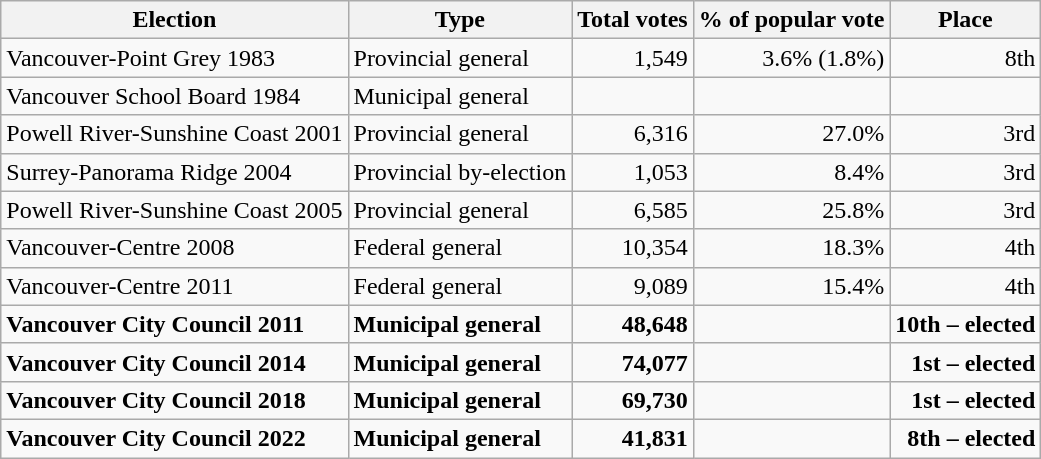<table class="wikitable" style="text-align: right;">
<tr>
<th>Election</th>
<th>Type</th>
<th>Total votes</th>
<th>% of popular vote</th>
<th>Place</th>
</tr>
<tr>
<td style="text-align: left;">Vancouver-Point Grey 1983</td>
<td style="text-align: left;">Provincial general</td>
<td>1,549</td>
<td>3.6% (1.8%)</td>
<td>8th</td>
</tr>
<tr>
<td style="text-align: left;">Vancouver School Board 1984</td>
<td style="text-align: left;">Municipal general</td>
<td></td>
<td></td>
<td></td>
</tr>
<tr>
<td style="text-align: left;">Powell River-Sunshine Coast 2001</td>
<td style="text-align: left;">Provincial general</td>
<td>6,316</td>
<td>27.0%</td>
<td>3rd</td>
</tr>
<tr>
<td style="text-align: left;">Surrey-Panorama Ridge 2004</td>
<td style="text-align: left;">Provincial by-election</td>
<td>1,053</td>
<td>8.4%</td>
<td>3rd</td>
</tr>
<tr>
<td style="text-align: left;">Powell River-Sunshine Coast 2005</td>
<td style="text-align: left;">Provincial general</td>
<td>6,585</td>
<td>25.8%</td>
<td>3rd</td>
</tr>
<tr>
<td style="text-align: left;">Vancouver-Centre 2008</td>
<td style="text-align: left;">Federal general</td>
<td>10,354</td>
<td>18.3%</td>
<td>4th</td>
</tr>
<tr>
<td style="text-align: left;">Vancouver-Centre 2011</td>
<td style="text-align: left;">Federal general</td>
<td>9,089</td>
<td>15.4%</td>
<td>4th</td>
</tr>
<tr>
<td style="text-align: left;"><strong>Vancouver City Council 2011</strong></td>
<td style="text-align: left;"><strong>Municipal general</strong></td>
<td><strong>48,648</strong></td>
<td></td>
<td><strong>10th – elected</strong></td>
</tr>
<tr>
<td style="text-align: left;"><strong>Vancouver City Council 2014</strong></td>
<td style="text-align: left;"><strong>Municipal general</strong></td>
<td><strong>74,077</strong></td>
<td></td>
<td><strong>1st – elected</strong></td>
</tr>
<tr>
<td style="text-align: left;"><strong>Vancouver City Council 2018</strong></td>
<td style="text-align: left;"><strong>Municipal general</strong></td>
<td><strong>69,730</strong></td>
<td></td>
<td><strong>1st – elected</strong></td>
</tr>
<tr>
<td style="text-align: left;"><strong>Vancouver City Council 2022</strong></td>
<td style="text-align: left;"><strong>Municipal general</strong></td>
<td><strong>41,831</strong></td>
<td></td>
<td><strong>8th – elected</strong></td>
</tr>
</table>
